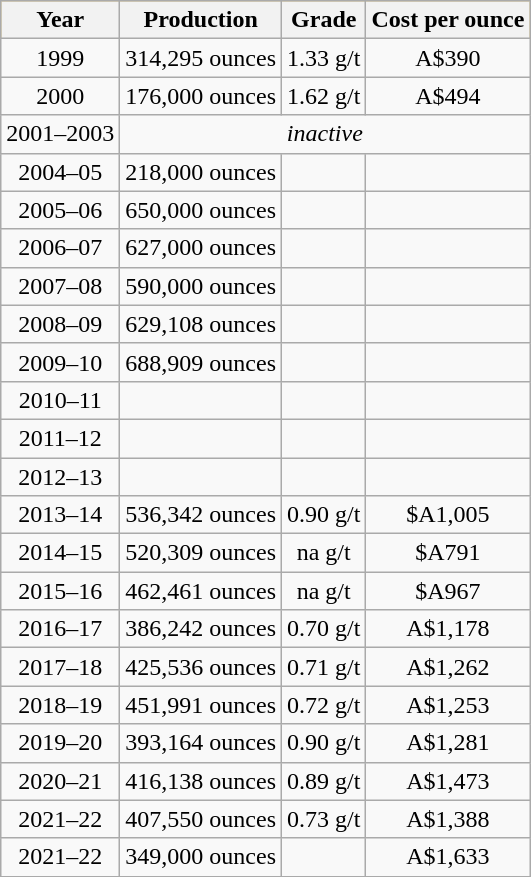<table class="wikitable">
<tr style="text-align:center; background:#daa520;">
<th>Year</th>
<th>Production</th>
<th>Grade</th>
<th>Cost per ounce</th>
</tr>
<tr style="text-align:center;">
<td>1999</td>
<td>314,295 ounces</td>
<td>1.33 g/t</td>
<td>A$390</td>
</tr>
<tr style="text-align:center;">
<td>2000</td>
<td>176,000 ounces</td>
<td>1.62 g/t</td>
<td>A$494</td>
</tr>
<tr style="text-align:center;">
<td>2001–2003</td>
<td colspan=3><em>inactive</em></td>
</tr>
<tr style="text-align:center;">
<td>2004–05</td>
<td>218,000 ounces</td>
<td></td>
<td></td>
</tr>
<tr style="text-align:center;">
<td>2005–06</td>
<td>650,000 ounces</td>
<td></td>
<td></td>
</tr>
<tr style="text-align:center;">
<td>2006–07</td>
<td>627,000 ounces</td>
<td></td>
<td></td>
</tr>
<tr style="text-align:center;">
<td>2007–08</td>
<td>590,000 ounces</td>
<td></td>
<td></td>
</tr>
<tr style="text-align:center;">
<td>2008–09</td>
<td>629,108 ounces</td>
<td></td>
<td></td>
</tr>
<tr style="text-align:center;">
<td>2009–10</td>
<td>688,909 ounces</td>
<td></td>
<td></td>
</tr>
<tr style="text-align:center;">
<td>2010–11</td>
<td></td>
<td></td>
<td></td>
</tr>
<tr style="text-align:center;">
<td>2011–12</td>
<td></td>
<td></td>
<td></td>
</tr>
<tr style="text-align:center;">
<td>2012–13</td>
<td></td>
<td></td>
<td></td>
</tr>
<tr style="text-align:center;">
<td>2013–14</td>
<td>536,342 ounces</td>
<td>0.90 g/t</td>
<td>$A1,005</td>
</tr>
<tr style="text-align:center;">
<td>2014–15</td>
<td>520,309 ounces</td>
<td>na g/t</td>
<td>$A791</td>
</tr>
<tr style="text-align:center;">
<td>2015–16</td>
<td>462,461 ounces</td>
<td>na g/t</td>
<td>$A967</td>
</tr>
<tr style="text-align:center;">
<td>2016–17</td>
<td>386,242 ounces</td>
<td>0.70 g/t</td>
<td>A$1,178</td>
</tr>
<tr style="text-align:center;">
<td>2017–18</td>
<td>425,536 ounces</td>
<td>0.71 g/t</td>
<td>A$1,262</td>
</tr>
<tr style="text-align:center;">
<td>2018–19</td>
<td>451,991 ounces</td>
<td>0.72 g/t</td>
<td>A$1,253</td>
</tr>
<tr style="text-align:center;">
<td>2019–20</td>
<td>393,164 ounces</td>
<td>0.90 g/t</td>
<td>A$1,281</td>
</tr>
<tr style="text-align:center;">
<td>2020–21</td>
<td>416,138 ounces</td>
<td>0.89 g/t</td>
<td>A$1,473</td>
</tr>
<tr style="text-align:center;">
<td>2021–22</td>
<td>407,550 ounces</td>
<td>0.73 g/t</td>
<td>A$1,388</td>
</tr>
<tr style="text-align:center;">
<td>2021–22</td>
<td>349,000 ounces</td>
<td></td>
<td>A$1,633</td>
</tr>
</table>
